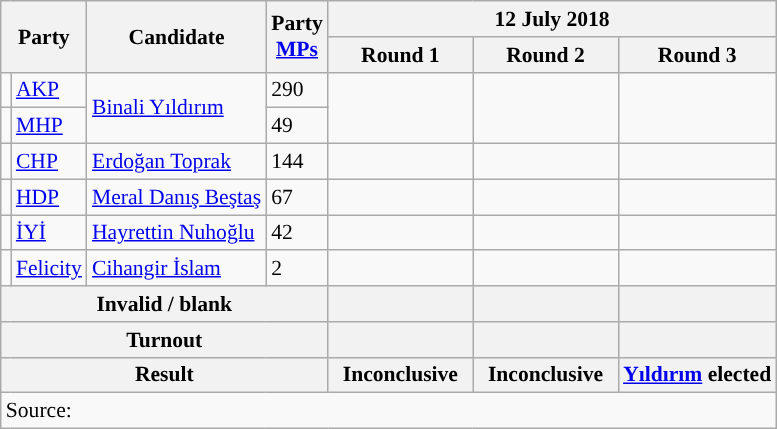<table class=wikitable style="font-size:90%;">
<tr>
<th rowspan="2" colspan="2">Party</th>
<th rowspan="2">Candidate</th>
<th rowspan="2">Party<br><a href='#'>MPs</a></th>
<th colspan="3">12 July 2018</th>
</tr>
<tr>
<th width="90px">Round 1<br></th>
<th width="90px">Round 2<br></th>
<th width="90px">Round 3<br></th>
</tr>
<tr>
<td style="background: "></td>
<td><a href='#'>AKP</a></td>
<td rowspan=2><a href='#'>Binali Yıldırım</a></td>
<td>290</td>
<td rowspan=2></td>
<td rowspan=2></td>
<td rowspan=2></td>
</tr>
<tr>
<td style="background: "></td>
<td><a href='#'>MHP</a></td>
<td>49</td>
</tr>
<tr>
<td style="background: "></td>
<td><a href='#'>CHP</a></td>
<td><a href='#'>Erdoğan Toprak</a></td>
<td>144</td>
<td></td>
<td></td>
<td></td>
</tr>
<tr>
<td style="background: "></td>
<td><a href='#'>HDP</a></td>
<td><a href='#'>Meral Danış Beştaş</a></td>
<td>67</td>
<td></td>
<td></td>
<td></td>
</tr>
<tr>
<td style="background: "></td>
<td><a href='#'>İYİ</a></td>
<td><a href='#'>Hayrettin Nuhoğlu</a></td>
<td>42</td>
<td></td>
<td></td>
<td></td>
</tr>
<tr>
<td style="background: "></td>
<td><a href='#'>Felicity</a></td>
<td><a href='#'>Cihangir İslam</a></td>
<td>2</td>
<td></td>
<td></td>
<td></td>
</tr>
<tr>
<th colspan="4">Invalid / blank</th>
<th></th>
<th></th>
<th></th>
</tr>
<tr>
<th colspan="4"><strong>Turnout</strong></th>
<th></th>
<th></th>
<th></th>
</tr>
<tr>
<th colspan="4"><strong>Result</strong></th>
<th>Inconclusive</th>
<th>Inconclusive</th>
<th><a href='#'>Yıldırım</a> elected</th>
</tr>
<tr>
<td colspan="7">Source: </td>
</tr>
</table>
